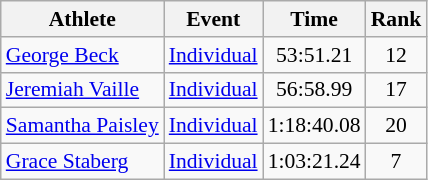<table class="wikitable" style="font-size:90%">
<tr>
<th>Athlete</th>
<th>Event</th>
<th>Time</th>
<th>Rank</th>
</tr>
<tr align=center>
<td align=left><a href='#'>George Beck</a><br></td>
<td align=left><a href='#'>Individual</a></td>
<td>53:51.21</td>
<td>12</td>
</tr>
<tr align=center>
<td align=left><a href='#'>Jeremiah Vaille</a><br></td>
<td align=left><a href='#'>Individual</a></td>
<td>56:58.99</td>
<td>17</td>
</tr>
<tr align=center>
<td align=left><a href='#'>Samantha Paisley</a><br></td>
<td align=left><a href='#'>Individual</a></td>
<td>1:18:40.08</td>
<td>20</td>
</tr>
<tr align=center>
<td align=left><a href='#'>Grace Staberg</a><br></td>
<td align=left><a href='#'>Individual</a></td>
<td>1:03:21.24</td>
<td>7</td>
</tr>
</table>
